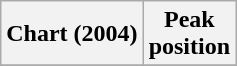<table class="wikitable sortable plainrowheaders" style="text-align:center">
<tr>
<th scope="col">Chart (2004)</th>
<th scope="col">Peak<br> position</th>
</tr>
<tr>
</tr>
</table>
